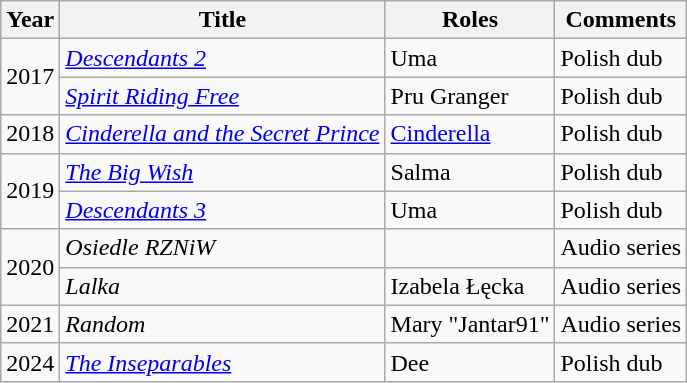<table class="wikitable">
<tr>
<th>Year</th>
<th>Title</th>
<th>Roles</th>
<th>Comments</th>
</tr>
<tr>
<td rowspan="2">2017</td>
<td><em><a href='#'>Descendants 2</a></em></td>
<td>Uma</td>
<td>Polish dub</td>
</tr>
<tr>
<td><em><a href='#'>Spirit Riding Free</a></em></td>
<td>Pru Granger</td>
<td>Polish dub</td>
</tr>
<tr>
<td>2018</td>
<td><em><a href='#'>Cinderella and the Secret Prince</a></em></td>
<td><a href='#'>Cinderella</a></td>
<td>Polish dub</td>
</tr>
<tr>
<td rowspan="2">2019</td>
<td><em><a href='#'>The Big Wish</a></em></td>
<td>Salma</td>
<td>Polish dub</td>
</tr>
<tr>
<td><em><a href='#'>Descendants 3</a></em></td>
<td>Uma</td>
<td>Polish dub</td>
</tr>
<tr>
<td rowspan="2">2020</td>
<td><em>Osiedle RZNiW</em></td>
<td></td>
<td>Audio series</td>
</tr>
<tr>
<td><em>Lalka</em></td>
<td>Izabela Łęcka</td>
<td>Audio series</td>
</tr>
<tr>
<td>2021</td>
<td><em>Random</em></td>
<td>Mary "Jantar91"</td>
<td>Audio series</td>
</tr>
<tr>
<td>2024</td>
<td><em><a href='#'>The Inseparables</a></em></td>
<td>Dee</td>
<td>Polish dub</td>
</tr>
</table>
